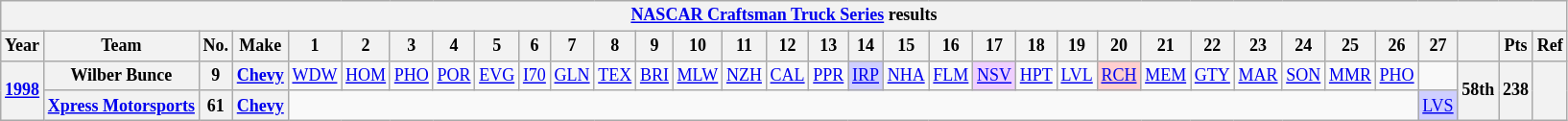<table class="wikitable" style="text-align:center; font-size:75%">
<tr>
<th colspan=45><a href='#'>NASCAR Craftsman Truck Series</a> results</th>
</tr>
<tr>
<th>Year</th>
<th>Team</th>
<th>No.</th>
<th>Make</th>
<th>1</th>
<th>2</th>
<th>3</th>
<th>4</th>
<th>5</th>
<th>6</th>
<th>7</th>
<th>8</th>
<th>9</th>
<th>10</th>
<th>11</th>
<th>12</th>
<th>13</th>
<th>14</th>
<th>15</th>
<th>16</th>
<th>17</th>
<th>18</th>
<th>19</th>
<th>20</th>
<th>21</th>
<th>22</th>
<th>23</th>
<th>24</th>
<th>25</th>
<th>26</th>
<th>27</th>
<th></th>
<th>Pts</th>
<th>Ref</th>
</tr>
<tr>
<th rowspan=2><a href='#'>1998</a></th>
<th>Wilber Bunce</th>
<th>9</th>
<th><a href='#'>Chevy</a></th>
<td><a href='#'>WDW</a></td>
<td><a href='#'>HOM</a></td>
<td><a href='#'>PHO</a></td>
<td><a href='#'>POR</a></td>
<td><a href='#'>EVG</a></td>
<td><a href='#'>I70</a></td>
<td><a href='#'>GLN</a></td>
<td><a href='#'>TEX</a></td>
<td><a href='#'>BRI</a></td>
<td><a href='#'>MLW</a></td>
<td><a href='#'>NZH</a></td>
<td><a href='#'>CAL</a></td>
<td><a href='#'>PPR</a></td>
<td style="background:#CFCFFF;"><a href='#'>IRP</a><br></td>
<td><a href='#'>NHA</a></td>
<td><a href='#'>FLM</a></td>
<td style="background:#EFCFFF;"><a href='#'>NSV</a><br></td>
<td><a href='#'>HPT</a></td>
<td><a href='#'>LVL</a></td>
<td style="background:#FFCFCF;"><a href='#'>RCH</a><br></td>
<td><a href='#'>MEM</a></td>
<td><a href='#'>GTY</a></td>
<td><a href='#'>MAR</a></td>
<td><a href='#'>SON</a></td>
<td><a href='#'>MMR</a></td>
<td><a href='#'>PHO</a></td>
<td></td>
<th rowspan=2>58th</th>
<th rowspan=2>238</th>
<th rowspan=2></th>
</tr>
<tr>
<th><a href='#'>Xpress Motorsports</a></th>
<th>61</th>
<th><a href='#'>Chevy</a></th>
<td colspan=26></td>
<td style="background:#CFCFFF;"><a href='#'>LVS</a><br></td>
</tr>
</table>
